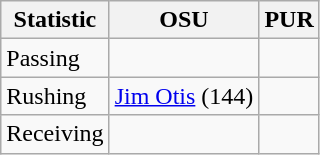<table class="wikitable">
<tr>
<th>Statistic</th>
<th>OSU</th>
<th>PUR</th>
</tr>
<tr>
<td>Passing</td>
<td></td>
<td></td>
</tr>
<tr>
<td>Rushing</td>
<td><a href='#'>Jim Otis</a> (144)</td>
<td></td>
</tr>
<tr>
<td>Receiving</td>
<td></td>
<td></td>
</tr>
</table>
